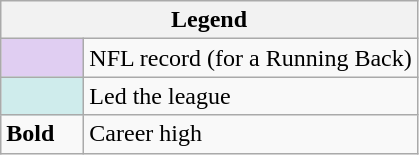<table class="wikitable mw-collapsible mw-collapsed">
<tr>
<th colspan="2">Legend</th>
</tr>
<tr>
<td style="background:#e0cef2; width:3em;"></td>
<td>NFL record (for a Running Back)</td>
</tr>
<tr>
<td style="background:#cfecec; width:3em;"></td>
<td>Led the league</td>
</tr>
<tr>
<td><strong>Bold</strong></td>
<td>Career high</td>
</tr>
</table>
